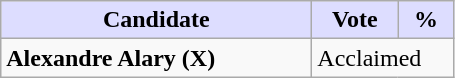<table class="wikitable">
<tr>
<th style="background:#ddf; width:200px;">Candidate</th>
<th style="background:#ddf; width:50px;">Vote</th>
<th style="background:#ddf; width:30px;">%</th>
</tr>
<tr>
<td><strong>Alexandre Alary (X)</strong></td>
<td colspan="2">Acclaimed</td>
</tr>
</table>
